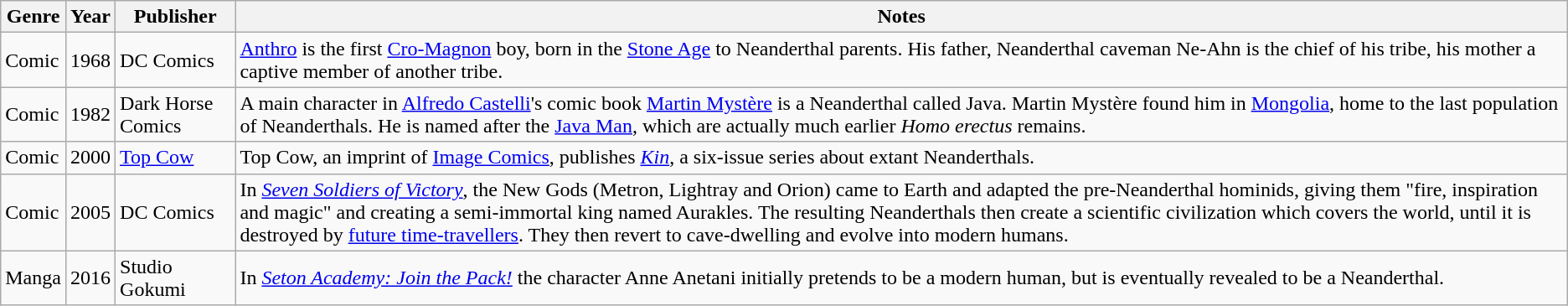<table class="wikitable sortable mw-collapsible mw-collapsed">
<tr>
<th>Genre</th>
<th>Year</th>
<th>Publisher</th>
<th>Notes</th>
</tr>
<tr>
<td>Comic</td>
<td>1968</td>
<td>DC Comics</td>
<td><a href='#'>Anthro</a> is the first <a href='#'>Cro-Magnon</a> boy, born in the <a href='#'>Stone Age</a> to Neanderthal parents. His father, Neanderthal caveman Ne-Ahn is the chief of his tribe, his mother a captive member of another tribe.</td>
</tr>
<tr>
<td>Comic</td>
<td>1982</td>
<td>Dark Horse Comics</td>
<td>A main character in <a href='#'>Alfredo Castelli</a>'s comic book <a href='#'>Martin Mystère</a> is a Neanderthal called Java. Martin Mystère found him in <a href='#'>Mongolia</a>, home to the last population of Neanderthals. He is named after the <a href='#'>Java Man</a>, which are actually much earlier <em>Homo erectus</em> remains.</td>
</tr>
<tr>
<td>Comic</td>
<td>2000</td>
<td><a href='#'>Top Cow</a></td>
<td>Top Cow, an imprint of <a href='#'>Image Comics</a>, publishes <em><a href='#'>Kin</a></em>, a six-issue series about extant Neanderthals.</td>
</tr>
<tr>
<td>Comic</td>
<td>2005</td>
<td>DC Comics</td>
<td>In <em><a href='#'>Seven Soldiers of Victory</a></em>, the New Gods (Metron, Lightray and Orion) came to Earth and adapted the pre-Neanderthal hominids, giving them "fire, inspiration and magic" and creating a semi-immortal king named Aurakles. The resulting Neanderthals then create a scientific civilization which covers the world, until it is destroyed by <a href='#'>future time-travellers</a>. They then revert to cave-dwelling and evolve into modern humans.</td>
</tr>
<tr>
<td>Manga</td>
<td>2016</td>
<td>Studio Gokumi</td>
<td>In <em><a href='#'>Seton Academy: Join the Pack!</a></em> the character Anne Anetani initially pretends to be a modern human, but is eventually revealed to be a Neanderthal.</td>
</tr>
</table>
